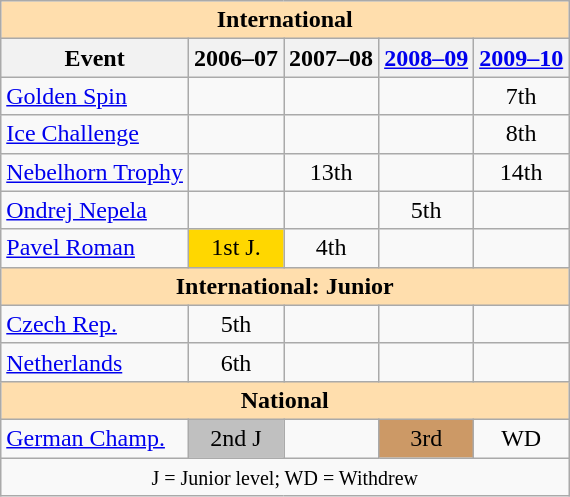<table class="wikitable" style="text-align:center">
<tr>
<th style="background-color: #ffdead; " colspan=5 align=center>International</th>
</tr>
<tr>
<th>Event</th>
<th>2006–07</th>
<th>2007–08</th>
<th><a href='#'>2008–09</a></th>
<th><a href='#'>2009–10</a></th>
</tr>
<tr>
<td align=left><a href='#'>Golden Spin</a></td>
<td></td>
<td></td>
<td></td>
<td>7th</td>
</tr>
<tr>
<td align=left><a href='#'>Ice Challenge</a></td>
<td></td>
<td></td>
<td></td>
<td>8th</td>
</tr>
<tr>
<td align=left><a href='#'>Nebelhorn Trophy</a></td>
<td></td>
<td>13th</td>
<td></td>
<td>14th</td>
</tr>
<tr>
<td align=left><a href='#'>Ondrej Nepela</a></td>
<td></td>
<td></td>
<td>5th</td>
<td></td>
</tr>
<tr>
<td align=left><a href='#'>Pavel Roman</a></td>
<td bgcolor=gold>1st J.</td>
<td>4th</td>
<td></td>
<td></td>
</tr>
<tr>
<th style="background-color: #ffdead; " colspan=5 align=center>International: Junior</th>
</tr>
<tr>
<td align=left> <a href='#'>Czech Rep.</a></td>
<td>5th</td>
<td></td>
<td></td>
<td></td>
</tr>
<tr>
<td align=left> <a href='#'>Netherlands</a></td>
<td>6th</td>
<td></td>
<td></td>
<td></td>
</tr>
<tr>
<th style="background-color: #ffdead; " colspan=5 align=center>National</th>
</tr>
<tr>
<td align=left><a href='#'>German Champ.</a></td>
<td bgcolor=silver>2nd J</td>
<td></td>
<td bgcolor=cc9966>3rd</td>
<td>WD</td>
</tr>
<tr>
<td colspan=5 align=center><small> J = Junior level; WD = Withdrew </small></td>
</tr>
</table>
